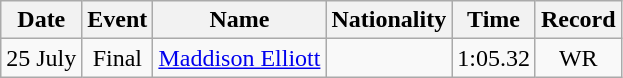<table class=wikitable style=text-align:center>
<tr>
<th>Date</th>
<th>Event</th>
<th>Name</th>
<th>Nationality</th>
<th>Time</th>
<th>Record</th>
</tr>
<tr>
<td>25 July</td>
<td>Final</td>
<td align=left><a href='#'>Maddison Elliott</a></td>
<td align=left></td>
<td>1:05.32</td>
<td>WR</td>
</tr>
</table>
